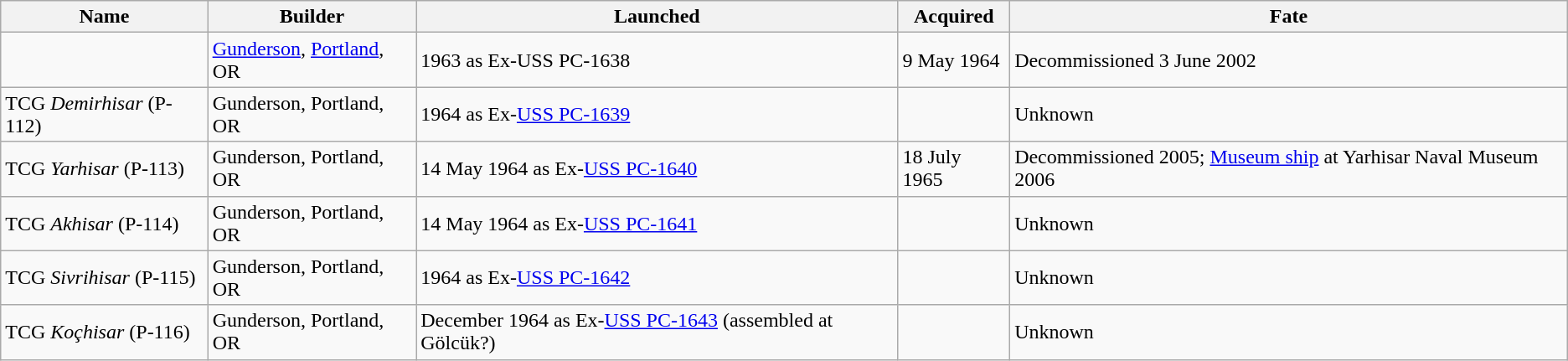<table class="wikitable">
<tr>
<th>Name</th>
<th>Builder</th>
<th>Launched</th>
<th>Acquired</th>
<th>Fate</th>
</tr>
<tr>
<td></td>
<td> <a href='#'>Gunderson</a>, <a href='#'>Portland</a>, OR</td>
<td>1963 as Ex-USS PC-1638</td>
<td>9 May 1964</td>
<td>Decommissioned 3 June 2002</td>
</tr>
<tr>
<td>TCG <em>Demirhisar</em> (P-112)</td>
<td> Gunderson, Portland, OR</td>
<td>1964 as Ex-<a href='#'>USS PC-1639</a></td>
<td></td>
<td>Unknown</td>
</tr>
<tr>
<td>TCG <em>Yarhisar</em> (P-113)</td>
<td> Gunderson, Portland, OR</td>
<td>14 May 1964 as Ex-<a href='#'>USS PC-1640</a></td>
<td>18 July 1965</td>
<td>Decommissioned 2005; <a href='#'>Museum ship</a> at Yarhisar Naval Museum 2006</td>
</tr>
<tr>
<td>TCG <em>Akhisar</em> (P-114)</td>
<td> Gunderson, Portland, OR</td>
<td>14 May 1964 as Ex-<a href='#'>USS PC-1641</a></td>
<td></td>
<td>Unknown</td>
</tr>
<tr>
<td>TCG <em>Sivrihisar</em> (P-115)</td>
<td> Gunderson, Portland, OR</td>
<td>1964 as Ex-<a href='#'>USS PC-1642</a></td>
<td></td>
<td>Unknown</td>
</tr>
<tr>
<td>TCG <em>Koçhisar</em> (P-116)</td>
<td> Gunderson, Portland, OR</td>
<td>December 1964 as Ex-<a href='#'>USS PC-1643</a> (assembled at Gölcük?)</td>
<td></td>
<td>Unknown</td>
</tr>
</table>
